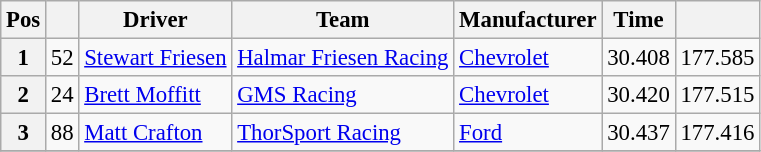<table class="wikitable" style="font-size:95%">
<tr>
<th>Pos</th>
<th></th>
<th>Driver</th>
<th>Team</th>
<th>Manufacturer</th>
<th>Time</th>
<th></th>
</tr>
<tr>
<th>1</th>
<td>52</td>
<td><a href='#'>Stewart Friesen</a></td>
<td><a href='#'>Halmar Friesen Racing</a></td>
<td><a href='#'>Chevrolet</a></td>
<td>30.408</td>
<td>177.585</td>
</tr>
<tr>
<th>2</th>
<td>24</td>
<td><a href='#'>Brett Moffitt</a></td>
<td><a href='#'>GMS Racing</a></td>
<td><a href='#'>Chevrolet</a></td>
<td>30.420</td>
<td>177.515</td>
</tr>
<tr>
<th>3</th>
<td>88</td>
<td><a href='#'>Matt Crafton</a></td>
<td><a href='#'>ThorSport Racing</a></td>
<td><a href='#'>Ford</a></td>
<td>30.437</td>
<td>177.416</td>
</tr>
<tr>
</tr>
</table>
